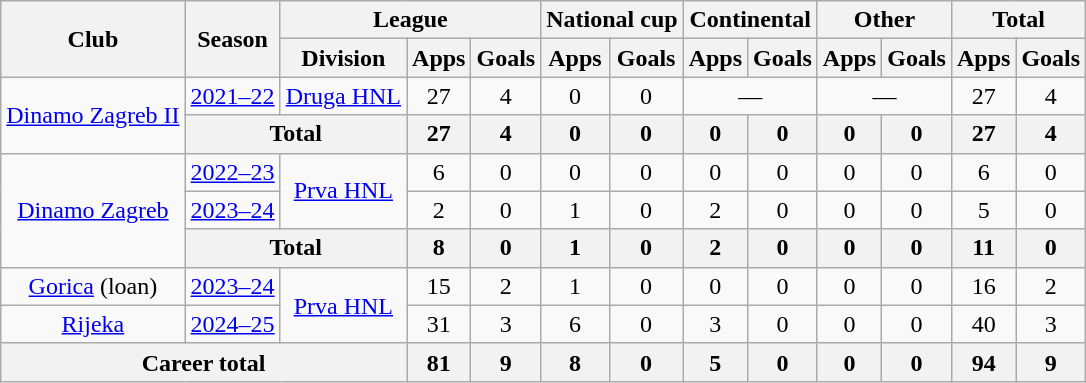<table class="wikitable" style="text-align:center">
<tr>
<th rowspan="2">Club</th>
<th rowspan="2">Season</th>
<th colspan="3">League</th>
<th colspan="2">National cup</th>
<th colspan="2">Continental</th>
<th colspan="2">Other</th>
<th colspan="2">Total</th>
</tr>
<tr>
<th>Division</th>
<th>Apps</th>
<th>Goals</th>
<th>Apps</th>
<th>Goals</th>
<th>Apps</th>
<th>Goals</th>
<th>Apps</th>
<th>Goals</th>
<th>Apps</th>
<th>Goals</th>
</tr>
<tr>
<td rowspan="2"><a href='#'>Dinamo Zagreb II</a></td>
<td><a href='#'>2021–22</a></td>
<td><a href='#'>Druga HNL</a></td>
<td>27</td>
<td>4</td>
<td>0</td>
<td>0</td>
<td colspan="2">—</td>
<td colspan="2">—</td>
<td>27</td>
<td>4</td>
</tr>
<tr>
<th colspan=2>Total</th>
<th>27</th>
<th>4</th>
<th>0</th>
<th>0</th>
<th>0</th>
<th>0</th>
<th>0</th>
<th>0</th>
<th>27</th>
<th>4</th>
</tr>
<tr>
<td rowspan="3"><a href='#'>Dinamo Zagreb</a></td>
<td><a href='#'>2022–23</a></td>
<td rowspan="2"><a href='#'>Prva HNL</a></td>
<td>6</td>
<td>0</td>
<td>0</td>
<td>0</td>
<td>0</td>
<td>0</td>
<td>0</td>
<td>0</td>
<td>6</td>
<td>0</td>
</tr>
<tr>
<td><a href='#'>2023–24</a></td>
<td>2</td>
<td>0</td>
<td>1</td>
<td>0</td>
<td>2</td>
<td>0</td>
<td>0</td>
<td>0</td>
<td>5</td>
<td>0</td>
</tr>
<tr>
<th colspan=2>Total</th>
<th>8</th>
<th>0</th>
<th>1</th>
<th>0</th>
<th>2</th>
<th>0</th>
<th>0</th>
<th>0</th>
<th>11</th>
<th>0</th>
</tr>
<tr>
<td><a href='#'>Gorica</a> (loan)</td>
<td><a href='#'>2023–24</a></td>
<td rowspan="2"><a href='#'>Prva HNL</a></td>
<td>15</td>
<td>2</td>
<td>1</td>
<td>0</td>
<td>0</td>
<td>0</td>
<td>0</td>
<td>0</td>
<td>16</td>
<td>2</td>
</tr>
<tr>
<td><a href='#'>Rijeka</a></td>
<td><a href='#'>2024–25</a></td>
<td>31</td>
<td>3</td>
<td>6</td>
<td>0</td>
<td>3</td>
<td>0</td>
<td>0</td>
<td>0</td>
<td>40</td>
<td>3</td>
</tr>
<tr>
<th colspan=3>Career total</th>
<th>81</th>
<th>9</th>
<th>8</th>
<th>0</th>
<th>5</th>
<th>0</th>
<th>0</th>
<th>0</th>
<th>94</th>
<th>9</th>
</tr>
</table>
